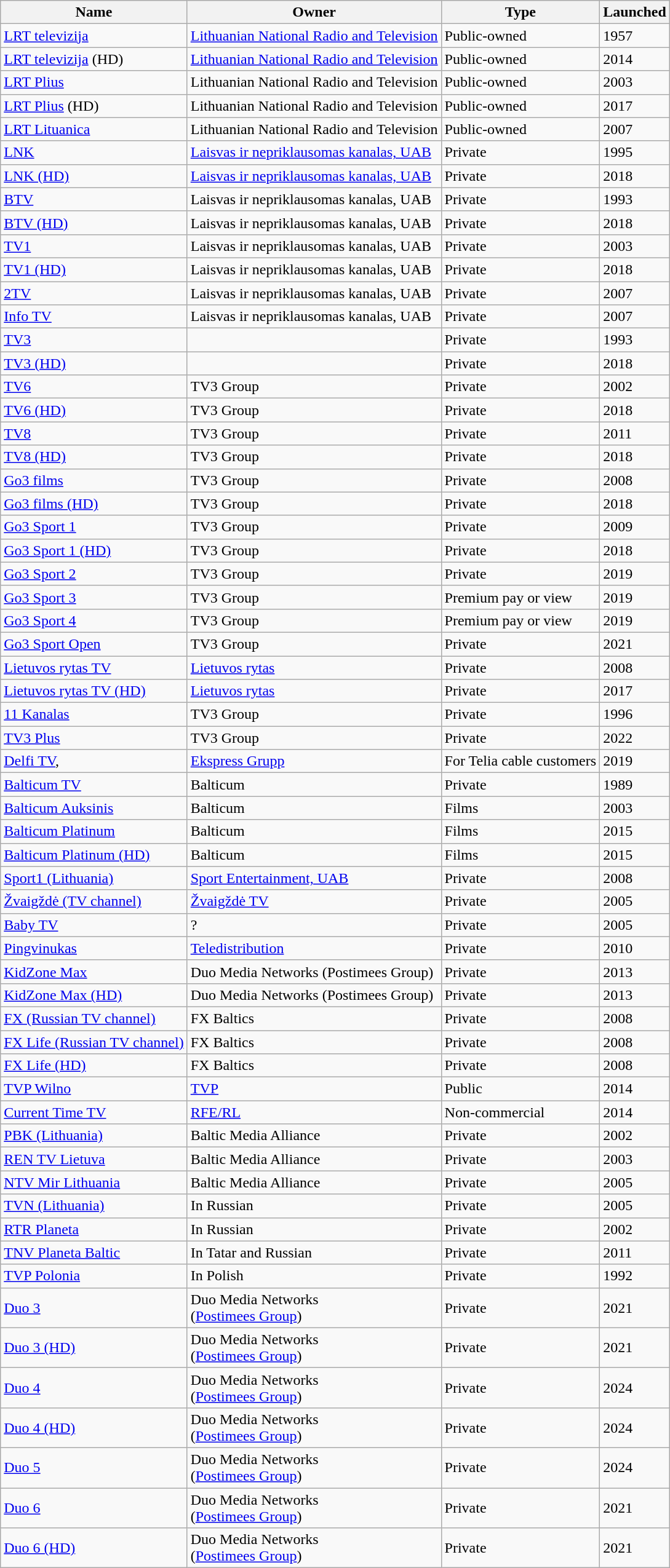<table class="wikitable sortable">
<tr>
<th>Name</th>
<th>Owner</th>
<th>Type</th>
<th>Launched</th>
</tr>
<tr>
<td><a href='#'>LRT televizija</a></td>
<td><a href='#'>Lithuanian National Radio and Television</a></td>
<td>Public-owned</td>
<td>1957</td>
</tr>
<tr>
<td><a href='#'>LRT televizija</a> (HD)</td>
<td><a href='#'>Lithuanian National Radio and Television</a></td>
<td>Public-owned</td>
<td>2014</td>
</tr>
<tr>
<td><a href='#'>LRT Plius</a></td>
<td>Lithuanian National Radio and Television</td>
<td>Public-owned</td>
<td>2003</td>
</tr>
<tr>
<td><a href='#'>LRT Plius</a> (HD)</td>
<td>Lithuanian National Radio and Television</td>
<td>Public-owned</td>
<td>2017</td>
</tr>
<tr>
<td><a href='#'>LRT Lituanica</a></td>
<td>Lithuanian National Radio and Television</td>
<td>Public-owned</td>
<td>2007</td>
</tr>
<tr>
<td><a href='#'>LNK</a></td>
<td><a href='#'>Laisvas ir nepriklausomas kanalas, UAB</a></td>
<td>Private</td>
<td>1995</td>
</tr>
<tr>
<td><a href='#'>LNK (HD)</a></td>
<td><a href='#'>Laisvas ir nepriklausomas kanalas, UAB</a></td>
<td>Private</td>
<td>2018</td>
</tr>
<tr>
<td><a href='#'>BTV</a></td>
<td>Laisvas ir nepriklausomas kanalas, UAB</td>
<td>Private</td>
<td>1993</td>
</tr>
<tr>
<td><a href='#'>BTV (HD)</a></td>
<td>Laisvas ir nepriklausomas kanalas, UAB</td>
<td>Private</td>
<td>2018</td>
</tr>
<tr>
<td><a href='#'>TV1</a></td>
<td>Laisvas ir nepriklausomas kanalas, UAB</td>
<td>Private</td>
<td>2003</td>
</tr>
<tr>
<td><a href='#'>TV1 (HD)</a></td>
<td>Laisvas ir nepriklausomas kanalas, UAB</td>
<td>Private</td>
<td>2018</td>
</tr>
<tr>
<td><a href='#'>2TV</a></td>
<td>Laisvas ir nepriklausomas kanalas, UAB</td>
<td>Private</td>
<td>2007</td>
</tr>
<tr>
<td><a href='#'>Info TV</a></td>
<td>Laisvas ir nepriklausomas kanalas, UAB</td>
<td>Private</td>
<td>2007</td>
</tr>
<tr>
<td><a href='#'>TV3</a></td>
<td></td>
<td>Private</td>
<td>1993</td>
</tr>
<tr>
<td><a href='#'>TV3 (HD)</a></td>
<td></td>
<td>Private</td>
<td>2018</td>
</tr>
<tr>
<td><a href='#'>TV6</a></td>
<td>TV3 Group</td>
<td>Private</td>
<td>2002</td>
</tr>
<tr>
<td><a href='#'>TV6 (HD)</a></td>
<td>TV3 Group</td>
<td>Private</td>
<td>2018</td>
</tr>
<tr>
<td><a href='#'>TV8</a></td>
<td>TV3 Group</td>
<td>Private</td>
<td>2011</td>
</tr>
<tr>
<td><a href='#'>TV8 (HD)</a></td>
<td>TV3 Group</td>
<td>Private</td>
<td>2018</td>
</tr>
<tr>
<td><a href='#'>Go3 films</a></td>
<td>TV3 Group</td>
<td>Private</td>
<td>2008</td>
</tr>
<tr>
<td><a href='#'>Go3 films (HD)</a></td>
<td>TV3 Group</td>
<td>Private</td>
<td>2018</td>
</tr>
<tr>
<td><a href='#'>Go3 Sport 1</a></td>
<td>TV3 Group</td>
<td>Private</td>
<td>2009</td>
</tr>
<tr>
<td><a href='#'>Go3 Sport 1 (HD)</a></td>
<td>TV3 Group</td>
<td>Private</td>
<td>2018</td>
</tr>
<tr>
<td><a href='#'>Go3 Sport 2</a></td>
<td>TV3 Group</td>
<td>Private</td>
<td>2019</td>
</tr>
<tr>
<td><a href='#'>Go3 Sport 3</a></td>
<td>TV3 Group</td>
<td>Premium pay or view</td>
<td>2019</td>
</tr>
<tr>
<td><a href='#'>Go3 Sport 4</a></td>
<td>TV3 Group</td>
<td>Premium pay or view</td>
<td>2019</td>
</tr>
<tr>
<td><a href='#'>Go3 Sport Open</a></td>
<td>TV3 Group</td>
<td>Private</td>
<td>2021</td>
</tr>
<tr>
<td><a href='#'>Lietuvos rytas TV</a></td>
<td><a href='#'>Lietuvos rytas</a></td>
<td>Private</td>
<td>2008</td>
</tr>
<tr>
<td><a href='#'>Lietuvos rytas TV (HD)</a></td>
<td><a href='#'>Lietuvos rytas</a></td>
<td>Private</td>
<td>2017</td>
</tr>
<tr>
<td><a href='#'>11 Kanalas</a></td>
<td>TV3 Group</td>
<td>Private</td>
<td>1996</td>
</tr>
<tr>
<td><a href='#'>TV3 Plus</a></td>
<td>TV3 Group</td>
<td>Private</td>
<td>2022</td>
</tr>
<tr>
<td><a href='#'>Delfi TV</a>,</td>
<td><a href='#'>Ekspress Grupp</a></td>
<td>For Telia cable customers</td>
<td>2019</td>
</tr>
<tr>
<td><a href='#'>Balticum TV</a></td>
<td>Balticum</td>
<td>Private</td>
<td>1989</td>
</tr>
<tr>
<td><a href='#'>Balticum Auksinis</a></td>
<td>Balticum</td>
<td>Films</td>
<td>2003</td>
</tr>
<tr>
<td><a href='#'>Balticum Platinum</a></td>
<td>Balticum</td>
<td>Films</td>
<td>2015</td>
</tr>
<tr>
<td><a href='#'>Balticum Platinum (HD)</a></td>
<td>Balticum</td>
<td>Films</td>
<td>2015</td>
</tr>
<tr>
<td><a href='#'>Sport1 (Lithuania)</a></td>
<td><a href='#'>Sport Entertainment, UAB</a></td>
<td>Private</td>
<td>2008</td>
</tr>
<tr>
<td><a href='#'>Žvaigždė (TV channel)</a></td>
<td><a href='#'>Žvaigždė TV</a></td>
<td>Private</td>
<td>2005</td>
</tr>
<tr>
<td><a href='#'>Baby TV</a></td>
<td>?</td>
<td>Private</td>
<td>2005</td>
</tr>
<tr>
<td><a href='#'>Pingvinukas</a></td>
<td><a href='#'>Teledistribution</a></td>
<td>Private</td>
<td>2010</td>
</tr>
<tr>
<td><a href='#'>KidZone Max</a></td>
<td>Duo Media Networks (Postimees Group)</td>
<td>Private</td>
<td>2013</td>
</tr>
<tr>
<td><a href='#'>KidZone Max (HD)</a></td>
<td>Duo Media Networks (Postimees Group)</td>
<td>Private</td>
<td>2013</td>
</tr>
<tr>
<td><a href='#'>FX (Russian TV channel)</a></td>
<td>FX Baltics</td>
<td>Private</td>
<td>2008</td>
</tr>
<tr>
<td><a href='#'>FX Life (Russian TV channel)</a></td>
<td>FX Baltics</td>
<td>Private</td>
<td>2008</td>
</tr>
<tr>
<td><a href='#'>FX Life (HD)</a></td>
<td>FX Baltics</td>
<td>Private</td>
<td>2008</td>
</tr>
<tr>
<td><a href='#'>TVP Wilno</a></td>
<td><a href='#'>TVP</a></td>
<td>Public</td>
<td>2014</td>
</tr>
<tr>
<td><a href='#'>Current Time TV</a></td>
<td><a href='#'>RFE/RL</a></td>
<td>Non-commercial</td>
<td>2014</td>
</tr>
<tr>
<td><a href='#'>PBK (Lithuania)</a></td>
<td>Baltic Media Alliance</td>
<td>Private</td>
<td>2002</td>
</tr>
<tr>
<td><a href='#'>REN TV Lietuva</a></td>
<td>Baltic Media Alliance</td>
<td>Private</td>
<td>2003</td>
</tr>
<tr>
<td><a href='#'>NTV Mir Lithuania</a></td>
<td>Baltic Media Alliance</td>
<td>Private</td>
<td>2005</td>
</tr>
<tr>
<td><a href='#'>TVN (Lithuania)</a></td>
<td>In Russian</td>
<td>Private</td>
<td>2005</td>
</tr>
<tr>
<td><a href='#'>RTR Planeta</a></td>
<td>In Russian</td>
<td>Private</td>
<td>2002</td>
</tr>
<tr>
<td><a href='#'>TNV Planeta Baltic</a></td>
<td>In Tatar and Russian</td>
<td>Private</td>
<td>2011</td>
</tr>
<tr>
<td><a href='#'>TVP Polonia</a></td>
<td>In Polish</td>
<td>Private</td>
<td>1992</td>
</tr>
<tr>
<td><a href='#'>Duo 3</a></td>
<td>Duo Media Networks<br>(<a href='#'>Postimees Group</a>)</td>
<td>Private</td>
<td>2021</td>
</tr>
<tr>
<td><a href='#'>Duo 3 (HD)</a></td>
<td>Duo Media Networks<br>(<a href='#'>Postimees Group</a>)</td>
<td>Private</td>
<td>2021</td>
</tr>
<tr>
<td><a href='#'>Duo 4</a></td>
<td>Duo Media Networks<br>(<a href='#'>Postimees Group</a>)</td>
<td>Private</td>
<td>2024</td>
</tr>
<tr>
<td><a href='#'>Duo 4 (HD)</a></td>
<td>Duo Media Networks<br>(<a href='#'>Postimees Group</a>)</td>
<td>Private</td>
<td>2024</td>
</tr>
<tr>
<td><a href='#'>Duo 5</a></td>
<td>Duo Media Networks<br>(<a href='#'>Postimees Group</a>)</td>
<td>Private</td>
<td>2024</td>
</tr>
<tr>
<td><a href='#'>Duo 6</a></td>
<td>Duo Media Networks<br>(<a href='#'>Postimees Group</a>)</td>
<td>Private</td>
<td>2021</td>
</tr>
<tr>
<td><a href='#'>Duo 6 (HD)</a></td>
<td>Duo Media Networks<br>(<a href='#'>Postimees Group</a>)</td>
<td>Private</td>
<td>2021</td>
</tr>
</table>
